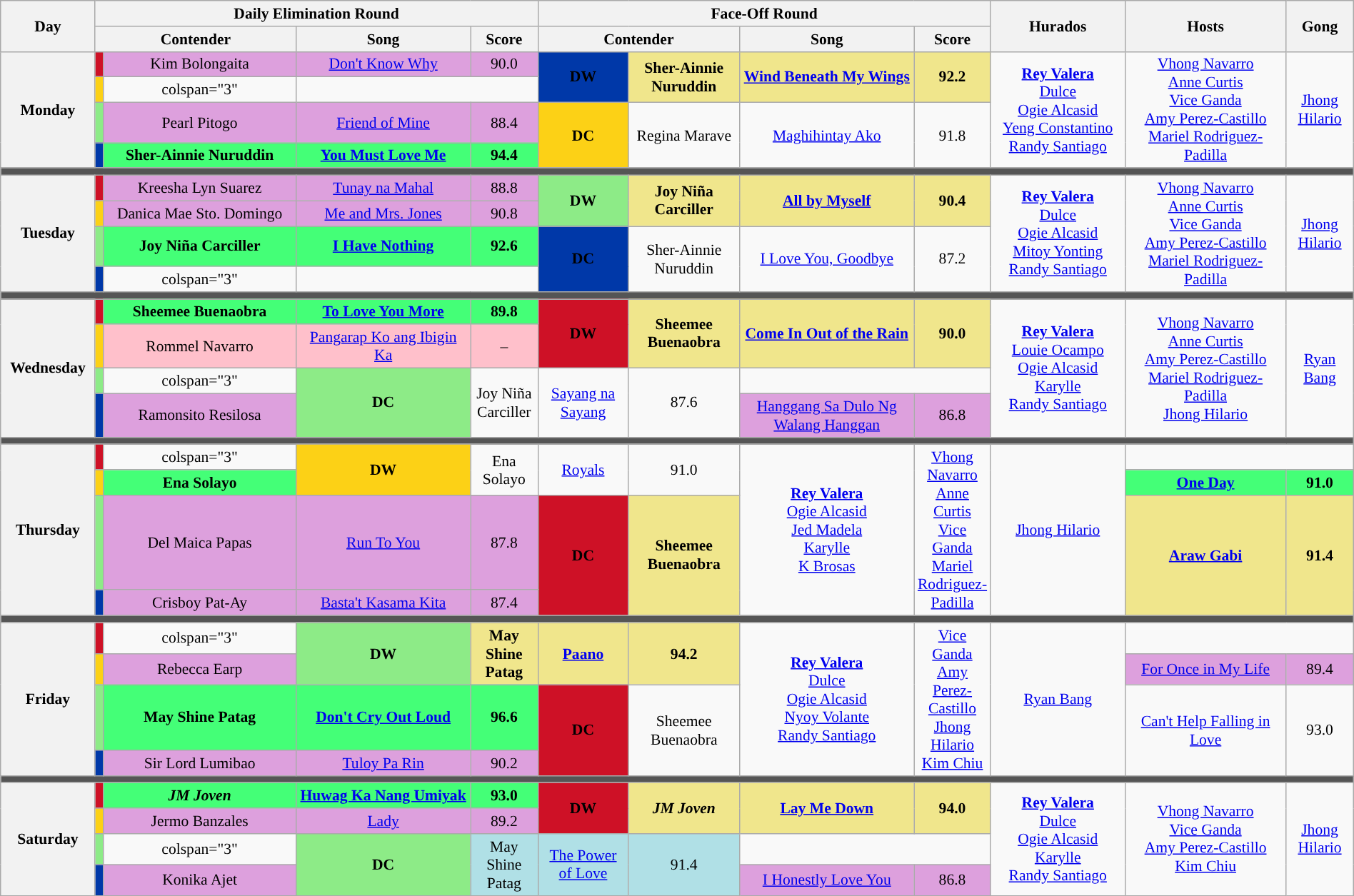<table class="wikitable mw-collapsible mw-collapsed" style="text-align:center; font-size:90%; width:100%;">
<tr>
<th rowspan="2" width="07%">Day</th>
<th colspan="4">Daily Elimination Round</th>
<th colspan="4">Face-Off Round</th>
<th rowspan="2" width="10%">Hurados</th>
<th rowspan="2" width="12%">Hosts</th>
<th rowspan="2" width="05%">Gong</th>
</tr>
<tr>
<th width="15%"  colspan=2>Contender</th>
<th width="13%">Song</th>
<th width="05%">Score</th>
<th width="15%"  colspan=2>Contender</th>
<th width="13%">Song</th>
<th width="05%">Score</th>
</tr>
<tr>
<th rowspan="4">Monday<br><small></small></th>
<th style="background-color:#CE1126;"></th>
<td style="background:Plum;">Kim Bolongaita</td>
<td style="background:Plum;"><a href='#'>Don't Know Why</a></td>
<td style="background:Plum;">90.0</td>
<th rowspan="2" style="background-color:#0038A8;">DW</th>
<td rowspan="2" style="background:Khaki;"><strong>Sher-Ainnie Nuruddin</strong></td>
<td rowspan="2" style="background:Khaki;"><strong><a href='#'>Wind Beneath My Wings</a></strong></td>
<td rowspan="2" style="background:Khaki;"><strong>92.2</strong></td>
<td rowspan="4"><strong><a href='#'>Rey Valera</a></strong><br><a href='#'>Dulce</a><br><a href='#'>Ogie Alcasid</a><br><a href='#'>Yeng Constantino</a><br><a href='#'>Randy Santiago</a></td>
<td rowspan="4"><a href='#'>Vhong Navarro</a><br><a href='#'>Anne Curtis</a><br><a href='#'>Vice Ganda</a><br><a href='#'>Amy Perez-Castillo</a><br><a href='#'>Mariel Rodriguez-Padilla</a></td>
<td rowspan="4"><a href='#'>Jhong Hilario</a></td>
</tr>
<tr>
<th style="background-color:#FCD116;"></th>
<td>colspan="3" </td>
</tr>
<tr>
<th style="background-color:#8deb87;"></th>
<td style="background:Plum;">Pearl Pitogo</td>
<td style="background:Plum;"><a href='#'>Friend of Mine</a></td>
<td style="background:Plum;">88.4</td>
<th rowspan="2" style="background-color:#FCD116;">DC</th>
<td rowspan="2">Regina Marave</td>
<td rowspan="2"><a href='#'>Maghihintay Ako</a></td>
<td rowspan="2">91.8</td>
</tr>
<tr>
<th style="background-color:#0038A8;"></th>
<td style="background:#44ff77;"><strong>Sher-Ainnie Nuruddin</strong></td>
<td style="background:#44ff77;"><strong><a href='#'>You Must Love Me</a></strong></td>
<td style="background:#44ff77;"><strong>94.4</strong></td>
</tr>
<tr>
<th colspan="12" style="background:#555;"></th>
</tr>
<tr>
<th rowspan="4">Tuesday<br><small></small></th>
<th style="background-color:#CE1126;"></th>
<td style="background:Plum;">Kreesha Lyn Suarez</td>
<td style="background:Plum;"><a href='#'>Tunay na Mahal</a></td>
<td style="background:Plum;">88.8</td>
<th rowspan="2" style="background-color:#8deb87;">DW</th>
<td rowspan="2" style="background:Khaki;"><strong>Joy Niña Carciller</strong></td>
<td rowspan="2" style="background:Khaki;"><strong><a href='#'>All by Myself</a></strong></td>
<td rowspan="2" style="background:Khaki;"><strong>90.4</strong></td>
<td rowspan="4"><strong><a href='#'>Rey Valera</a></strong><br><a href='#'>Dulce</a><br><a href='#'>Ogie Alcasid</a><br><a href='#'>Mitoy Yonting</a><br><a href='#'>Randy Santiago</a></td>
<td rowspan="4"><a href='#'>Vhong Navarro</a><br><a href='#'>Anne Curtis</a><br><a href='#'>Vice Ganda</a><br><a href='#'>Amy Perez-Castillo</a><br><a href='#'>Mariel Rodriguez-Padilla</a></td>
<td rowspan="4"><a href='#'>Jhong Hilario</a></td>
</tr>
<tr>
<th style="background-color:#FCD116;"></th>
<td style="background:Plum;">Danica Mae Sto. Domingo</td>
<td style="background:Plum;"><a href='#'>Me and Mrs. Jones</a></td>
<td style="background:Plum;">90.8</td>
</tr>
<tr>
<th style="background-color:#8deb87;"></th>
<td style="background:#44ff77;"><strong>Joy Niña Carciller</strong></td>
<td style="background:#44ff77;"><strong><a href='#'>I Have Nothing</a></strong></td>
<td style="background:#44ff77;"><strong>92.6</strong></td>
<th rowspan="2" style="background-color:#0038A8;">DC</th>
<td rowspan="2">Sher-Ainnie Nuruddin</td>
<td rowspan="2"><a href='#'>I Love You, Goodbye</a></td>
<td rowspan="2">87.2</td>
</tr>
<tr>
<th style="background-color:#0038A8;"></th>
<td>colspan="3" </td>
</tr>
<tr>
<th colspan="12" style="background:#555;"></th>
</tr>
<tr>
<th rowspan="4">Wednesday<br><small></small></th>
<th style="background-color:#CE1126;"></th>
<td style="background:#44ff77;"><strong>Sheemee Buenaobra</strong></td>
<td style="background:#44ff77;"><strong><a href='#'>To Love You More</a></strong></td>
<td style="background:#44ff77;"><strong>89.8</strong></td>
<th rowspan="2" style="background-color:#CE1126;">DW</th>
<td rowspan="2" style="background:Khaki;"><strong>Sheemee Buenaobra</strong></td>
<td rowspan="2" style="background:Khaki;"><strong><a href='#'>Come In Out of the Rain</a></strong></td>
<td rowspan="2" style="background:Khaki;"><strong>90.0</strong></td>
<td rowspan="4"><strong><a href='#'>Rey Valera</a></strong><br><a href='#'>Louie Ocampo</a><br><a href='#'>Ogie Alcasid</a><br><a href='#'>Karylle</a><br><a href='#'>Randy Santiago</a></td>
<td rowspan="4"><a href='#'>Vhong Navarro</a><br><a href='#'>Anne Curtis</a><br><a href='#'>Amy Perez-Castillo</a><br><a href='#'>Mariel Rodriguez-Padilla</a><br><a href='#'>Jhong Hilario</a></td>
<td rowspan="4"><a href='#'>Ryan Bang</a></td>
</tr>
<tr>
<th style="background-color:#FCD116;"></th>
<td style="background:pink;">Rommel Navarro</td>
<td style="background:pink;"><a href='#'>Pangarap Ko ang Ibigin Ka</a></td>
<td style="background:pink;">‒</td>
</tr>
<tr>
<th style="background-color:#8deb87;"></th>
<td>colspan="3" </td>
<th rowspan="2" style="background-color:#8deb87;">DC</th>
<td rowspan="2">Joy Niña Carciller</td>
<td rowspan="2"><a href='#'>Sayang na Sayang</a></td>
<td rowspan="2">87.6</td>
</tr>
<tr>
<th style="background-color:#0038A8;"></th>
<td style="background:Plum;">Ramonsito Resilosa</td>
<td style="background:Plum;"><a href='#'>Hanggang Sa Dulo Ng Walang Hanggan</a></td>
<td style="background:Plum;">86.8</td>
</tr>
<tr>
<th colspan="12" style="background:#555;"></th>
</tr>
<tr>
<th rowspan="4">Thursday<br><small></small></th>
<th style="background-color:#CE1126;"></th>
<td>colspan="3" </td>
<th rowspan="2" style="background-color:#FCD116;">DW</th>
<td rowspan="2">Ena Solayo</td>
<td rowspan="2"><a href='#'>Royals</a></td>
<td rowspan="2">91.0</td>
<td rowspan="4"><strong><a href='#'>Rey Valera</a></strong><br><a href='#'>Ogie Alcasid</a><br><a href='#'>Jed Madela</a><br><a href='#'>Karylle</a><br><a href='#'>K Brosas</a></td>
<td rowspan="4"><a href='#'>Vhong Navarro</a><br><a href='#'>Anne Curtis</a><br><a href='#'>Vice Ganda</a><br><a href='#'>Mariel Rodriguez-Padilla</a></td>
<td rowspan="4"><a href='#'>Jhong Hilario</a></td>
</tr>
<tr>
<th style="background-color:#FCD116;"></th>
<td style="background:#44ff77;"><strong>Ena Solayo</strong></td>
<td style="background:#44ff77;"><strong><a href='#'>One Day</a></strong></td>
<td style="background:#44ff77;"><strong>91.0</strong></td>
</tr>
<tr>
<th style="background-color:#8deb87;"></th>
<td style="background:Plum;">Del Maica Papas</td>
<td style="background:Plum;"><a href='#'>Run To You</a></td>
<td style="background:Plum;">87.8</td>
<th rowspan="2" style="background-color:#CE1126;">DC</th>
<td rowspan="2" style="background:Khaki;"><strong>Sheemee Buenaobra</strong></td>
<td rowspan="2" style="background:Khaki;"><strong><a href='#'>Araw Gabi</a></strong></td>
<td rowspan="2" style="background:Khaki;"><strong>91.4</strong></td>
</tr>
<tr>
<th style="background-color:#0038A8;"></th>
<td style="background:Plum;">Crisboy Pat-Ay</td>
<td style="background:Plum;"><a href='#'>Basta't Kasama Kita</a></td>
<td style="background:Plum;">87.4</td>
</tr>
<tr>
<th colspan="12" style="background:#555;"></th>
</tr>
<tr>
<th rowspan="4">Friday<br><small></small></th>
<th style="background-color:#CE1126;"></th>
<td>colspan="3" </td>
<th rowspan="2" style="background-color:#8deb87;">DW</th>
<td rowspan="2" style="background:Khaki;"><strong>May Shine Patag</strong></td>
<td rowspan="2" style="background:Khaki;"><strong><a href='#'>Paano</a></strong></td>
<td rowspan="2" style="background:Khaki;"><strong>94.2</strong></td>
<td rowspan="4"><strong><a href='#'>Rey Valera</a></strong><br><a href='#'>Dulce</a><br><a href='#'>Ogie Alcasid</a><br><a href='#'>Nyoy Volante</a><br><a href='#'>Randy Santiago</a></td>
<td rowspan="4"><a href='#'>Vice Ganda</a><br><a href='#'>Amy Perez-Castillo</a><br><a href='#'>Jhong Hilario</a><br><a href='#'>Kim Chiu</a></td>
<td rowspan="4"><a href='#'>Ryan Bang</a></td>
</tr>
<tr>
<th style="background-color:#FCD116;"></th>
<td style="background:Plum;">Rebecca Earp</td>
<td style="background:Plum;"><a href='#'>For Once in My Life</a></td>
<td style="background:Plum;">89.4</td>
</tr>
<tr>
<th style="background-color:#8deb87;"></th>
<td style="background:#44ff77;"><strong>May Shine Patag</strong></td>
<td style="background:#44ff77;"><strong><a href='#'>Don't Cry Out Loud</a></strong></td>
<td style="background:#44ff77;"><strong>96.6</strong></td>
<th rowspan="2" style="background-color:#CE1126;">DC</th>
<td rowspan="2">Sheemee Buenaobra</td>
<td rowspan="2"><a href='#'>Can't Help Falling in Love</a></td>
<td rowspan="2">93.0</td>
</tr>
<tr>
<th style="background-color:#0038A8;"></th>
<td style="background:Plum;">Sir Lord Lumibao</td>
<td style="background:Plum;"><a href='#'>Tuloy Pa Rin</a></td>
<td style="background:Plum;">90.2</td>
</tr>
<tr>
<th colspan="12" style="background:#555;"></th>
</tr>
<tr>
<th rowspan="4">Saturday<br><small></small></th>
<th style="background-color:#CE1126;"></th>
<td style="background:#44ff77;"><strong><em>JM Joven</em></strong></td>
<td style="background:#44ff77;"><strong><a href='#'>Huwag Ka Nang Umiyak</a></strong></td>
<td style="background:#44ff77;"><strong>93.0</strong></td>
<th rowspan="2" style="background-color:#CE1126;">DW</th>
<td rowspan="2" style="background:Khaki;"><strong><em>JM Joven</em></strong></td>
<td rowspan="2" style="background:Khaki;"><strong><a href='#'>Lay Me Down</a></strong></td>
<td rowspan="2" style="background:Khaki;"><strong>94.0</strong></td>
<td rowspan="4"><strong><a href='#'>Rey Valera</a></strong><br><a href='#'>Dulce</a><br><a href='#'>Ogie Alcasid</a><br><a href='#'>Karylle</a><br><a href='#'>Randy Santiago</a></td>
<td rowspan="4"><a href='#'>Vhong Navarro</a><br><a href='#'>Vice Ganda</a><br><a href='#'>Amy Perez-Castillo</a><br><a href='#'>Kim Chiu</a></td>
<td rowspan="4"><a href='#'>Jhong Hilario</a></td>
</tr>
<tr>
<th style="background-color:#FCD116;"></th>
<td style="background:Plum;">Jermo Banzales</td>
<td style="background:Plum;"><a href='#'>Lady</a></td>
<td style="background:Plum;">89.2</td>
</tr>
<tr>
<th style="background-color:#8deb87;"></th>
<td>colspan="3" </td>
<th rowspan="2" style="background-color:#8deb87;">DC</th>
<td rowspan="2" style="background:#B0E0E6">May Shine Patag</td>
<td rowspan="2" style="background:#B0E0E6"><a href='#'>The Power of Love</a></td>
<td rowspan="2" style="background:#B0E0E6">91.4</td>
</tr>
<tr>
<th style="background-color:#0038A8;"></th>
<td style="background:Plum;">Konika Ajet</td>
<td style="background:Plum;"><a href='#'>I Honestly Love You</a></td>
<td style="background:Plum;">86.8</td>
</tr>
</table>
